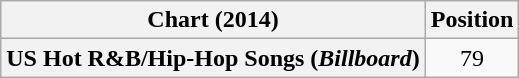<table class="wikitable plainrowheaders">
<tr>
<th scope="col">Chart (2014)</th>
<th scope="col">Position</th>
</tr>
<tr>
<th scope="row">US Hot R&B/Hip-Hop Songs (<em>Billboard</em>)</th>
<td style="text-align:center">79</td>
</tr>
</table>
